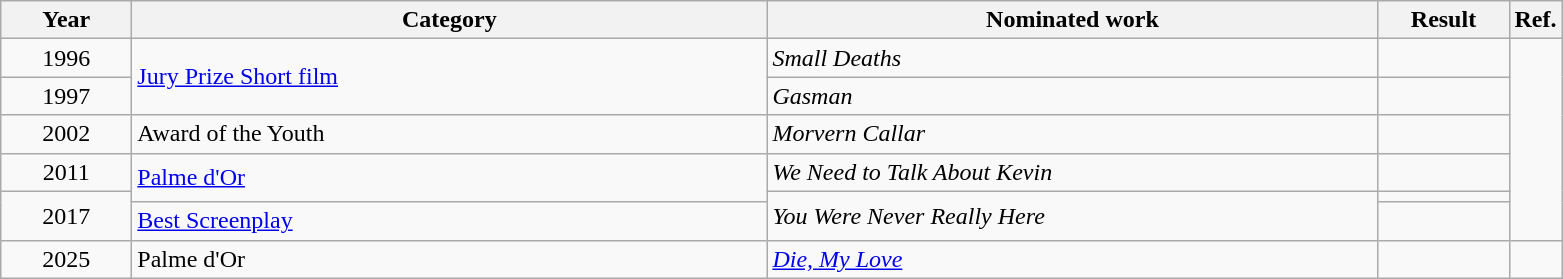<table class=wikitable>
<tr>
<th scope="col" style="width:5em;">Year</th>
<th scope="col" style="width:26em;">Category</th>
<th scope="col" style="width:25em;">Nominated work</th>
<th scope="col" style="width:5em;">Result</th>
<th>Ref.</th>
</tr>
<tr>
<td style="text-align:center;">1996</td>
<td rowspan=2><a href='#'>Jury Prize Short film</a></td>
<td><em>Small Deaths</em></td>
<td></td>
</tr>
<tr>
<td style="text-align:center;">1997</td>
<td><em>Gasman</em></td>
<td></td>
</tr>
<tr>
<td style="text-align:center;">2002</td>
<td>Award of the Youth</td>
<td><em>Morvern Callar</em></td>
<td></td>
</tr>
<tr>
<td style="text-align:center;">2011</td>
<td rowspan=2><a href='#'>Palme d'Or</a></td>
<td><em>We Need to Talk About Kevin</em></td>
<td></td>
</tr>
<tr>
<td style="text-align:center;", rowspan=2>2017</td>
<td rowspan=2><em>You Were Never Really Here</em></td>
<td></td>
</tr>
<tr>
<td><a href='#'>Best Screenplay</a></td>
<td></td>
</tr>
<tr>
<td style="text-align:center;">2025</td>
<td>Palme d'Or</td>
<td><em><a href='#'>Die, My Love</a></em></td>
<td></td>
<td></td>
</tr>
</table>
